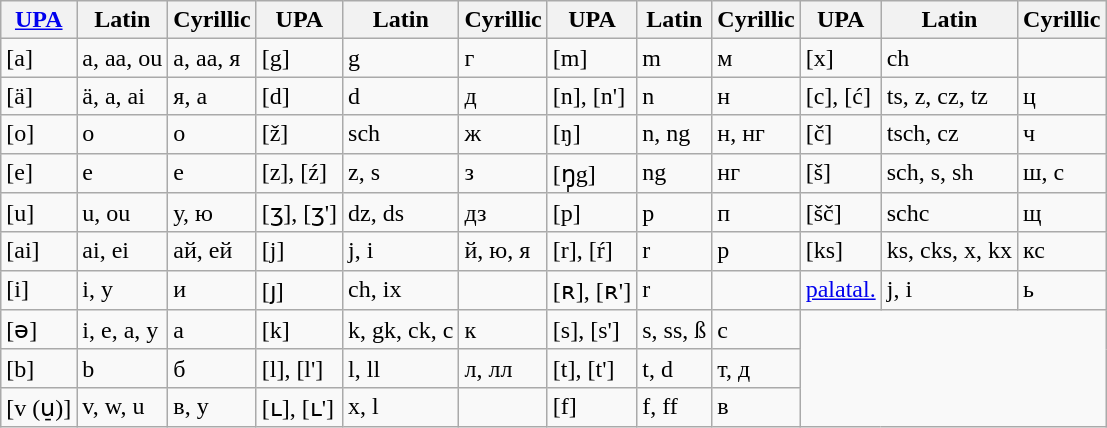<table class="wikitable">
<tr>
<th><a href='#'>UPA</a></th>
<th>Latin</th>
<th>Cyrillic</th>
<th>UPA</th>
<th>Latin</th>
<th>Cyrillic</th>
<th>UPA</th>
<th>Latin</th>
<th>Cyrillic</th>
<th>UPA</th>
<th>Latin</th>
<th>Cyrillic</th>
</tr>
<tr>
<td>[a]</td>
<td>a, aa, ou</td>
<td>а, аа, я</td>
<td>[g]</td>
<td>g</td>
<td>г</td>
<td>[m]</td>
<td>m</td>
<td>м</td>
<td>[x]</td>
<td>ch</td>
<td></td>
</tr>
<tr>
<td>[ä]</td>
<td>ä, a, ai</td>
<td>я, а</td>
<td>[d]</td>
<td>d</td>
<td>д</td>
<td>[n], [n']</td>
<td>n</td>
<td>н</td>
<td>[c], [ć]</td>
<td>ts, z, cz, tz</td>
<td>ц</td>
</tr>
<tr>
<td>[o]</td>
<td>o</td>
<td>о</td>
<td>[ž]</td>
<td>sch</td>
<td>ж</td>
<td>[ŋ]</td>
<td>n, ng</td>
<td>н, нг</td>
<td>[č]</td>
<td>tsch, cz</td>
<td>ч</td>
</tr>
<tr>
<td>[e]</td>
<td>e</td>
<td>е</td>
<td>[z], [ź]</td>
<td>z, s</td>
<td>з</td>
<td>[ŋ̩g]</td>
<td>ng</td>
<td>нг</td>
<td>[š]</td>
<td>sch, s, sh</td>
<td>ш, с</td>
</tr>
<tr>
<td>[u]</td>
<td>u, ou</td>
<td>у, ю</td>
<td>[ʒ], [ʒ']</td>
<td>dz, ds</td>
<td>дз</td>
<td>[p]</td>
<td>p</td>
<td>п</td>
<td>[šč]</td>
<td>schc</td>
<td>щ</td>
</tr>
<tr>
<td>[ai]</td>
<td>ai, ei</td>
<td>ай, ей</td>
<td>[j]</td>
<td>j, i</td>
<td>й, ю, я</td>
<td>[r], [ŕ]</td>
<td>r</td>
<td>р</td>
<td>[ks]</td>
<td>ks, cks, x, kx</td>
<td>кс</td>
</tr>
<tr>
<td>[i]</td>
<td>i, y</td>
<td>и</td>
<td>[ȷ]</td>
<td>ch, ix</td>
<td></td>
<td>[ʀ], [ʀ']</td>
<td>r</td>
<td></td>
<td><a href='#'>palatal.</a></td>
<td>j, i</td>
<td>ь</td>
</tr>
<tr>
<td>[ə]</td>
<td>i, e, a, y</td>
<td>а</td>
<td>[k]</td>
<td>k, gk, ck, c</td>
<td>к</td>
<td>[s], [s']</td>
<td>s, ss, ß</td>
<td>с</td>
</tr>
<tr>
<td>[b]</td>
<td>b</td>
<td>б</td>
<td>[l], [l']</td>
<td>l, ll</td>
<td>л, лл</td>
<td>[t], [t']</td>
<td>t, d</td>
<td>т, д</td>
</tr>
<tr>
<td>[v (u̠)]</td>
<td>v, w, u</td>
<td>в, у</td>
<td>[ʟ], [ʟ']</td>
<td>x, l</td>
<td></td>
<td>[f]</td>
<td>f, ff</td>
<td>в</td>
</tr>
</table>
